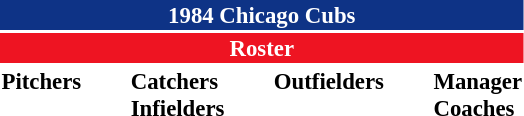<table class="toccolours" style="font-size: 95%;">
<tr>
<th colspan="10" style="background:#0e3386; color:#fff; text-align:center;">1984 Chicago Cubs</th>
</tr>
<tr>
<td colspan="10" style="background:#ee1422; color:#fff; text-align:center;"><strong>Roster</strong></td>
</tr>
<tr>
<td valign="top"><strong>Pitchers</strong><br>
















</td>
<td style="width:25px;"></td>
<td valign="top"><strong>Catchers</strong><br>


<strong>Infielders</strong>








</td>
<td style="width:25px;"></td>
<td valign="top"><strong>Outfielders</strong><br>








</td>
<td style="width:25px;"></td>
<td valign="top"><strong>Manager</strong><br>
<strong>Coaches</strong>




</td>
</tr>
</table>
